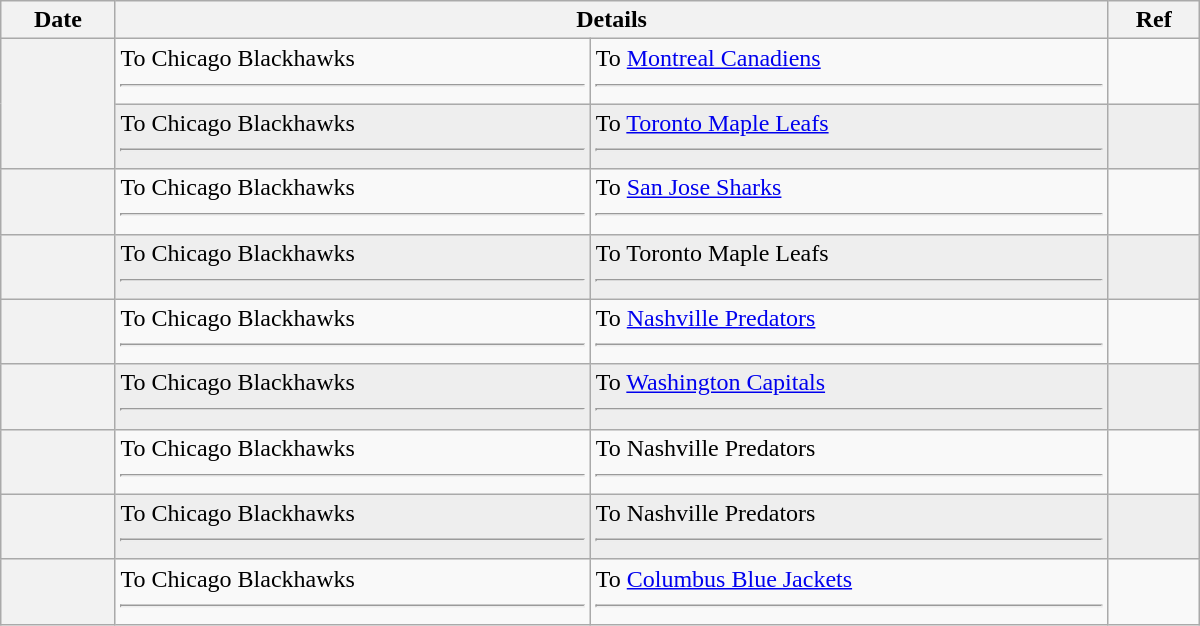<table class="wikitable plainrowheaders" style="width: 50em;">
<tr>
<th scope="col">Date</th>
<th scope="col" colspan="2">Details</th>
<th scope="col">Ref</th>
</tr>
<tr>
<th scope="row" rowspan=2></th>
<td valign="top">To Chicago Blackhawks <hr></td>
<td valign="top">To <a href='#'>Montreal Canadiens</a> <hr></td>
<td></td>
</tr>
<tr bgcolor="#eeeeee">
<td valign="top">To Chicago Blackhawks <hr></td>
<td valign="top">To <a href='#'>Toronto Maple Leafs</a> <hr></td>
<td></td>
</tr>
<tr>
<th scope="row"></th>
<td valign="top">To Chicago Blackhawks <hr></td>
<td valign="top">To <a href='#'>San Jose Sharks</a> <hr></td>
<td></td>
</tr>
<tr bgcolor="#eeeeee">
<th scope="row"></th>
<td valign="top">To Chicago Blackhawks <hr></td>
<td valign="top">To Toronto Maple Leafs <hr></td>
<td></td>
</tr>
<tr>
<th scope="row"></th>
<td valign="top">To Chicago Blackhawks <hr></td>
<td valign="top">To <a href='#'>Nashville Predators</a> <hr></td>
<td></td>
</tr>
<tr bgcolor="#eeeeee">
<th scope="row"></th>
<td valign="top">To Chicago Blackhawks <hr></td>
<td valign="top">To <a href='#'>Washington Capitals</a> <hr></td>
<td></td>
</tr>
<tr>
<th scope="row"></th>
<td valign="top">To Chicago Blackhawks <hr></td>
<td valign="top">To Nashville Predators <hr></td>
<td></td>
</tr>
<tr bgcolor="#eeeeee">
<th scope="row"></th>
<td valign="top">To Chicago Blackhawks <hr></td>
<td valign="top">To Nashville Predators <hr></td>
<td></td>
</tr>
<tr>
<th scope="row"></th>
<td valign="top">To Chicago Blackhawks <hr></td>
<td valign="top">To <a href='#'>Columbus Blue Jackets</a> <hr></td>
<td></td>
</tr>
</table>
